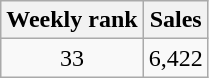<table class="wikitable">
<tr>
<th>Weekly rank</th>
<th>Sales</th>
</tr>
<tr>
<td align="center">33</td>
<td>6,422</td>
</tr>
</table>
